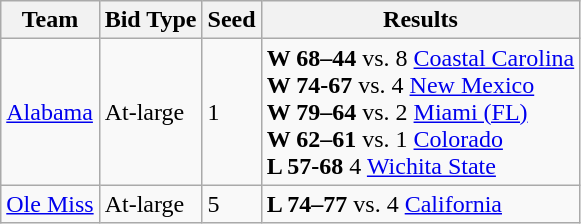<table class="wikitable">
<tr>
<th style="text-align:center;">Team</th>
<th style="text-align:center;">Bid Type</th>
<th style="text-align:center;">Seed</th>
<th style="text-align:center;">Results</th>
</tr>
<tr>
<td><a href='#'>Alabama</a></td>
<td>At-large</td>
<td>1</td>
<td><strong>W 68–44</strong> vs. 8 <a href='#'>Coastal Carolina</a><br><strong>W 74-67</strong> vs. 4 <a href='#'>New Mexico</a><br> <strong>W 79–64</strong> vs. 2 <a href='#'>Miami (FL)</a><br><strong>W 62–61</strong> vs. 1 <a href='#'>Colorado</a><br><strong>L 57-68</strong> 4 <a href='#'>Wichita State</a></td>
</tr>
<tr>
<td><a href='#'>Ole Miss</a></td>
<td>At-large</td>
<td>5</td>
<td><strong>L 74–77</strong> vs. 4 <a href='#'>California</a></td>
</tr>
</table>
